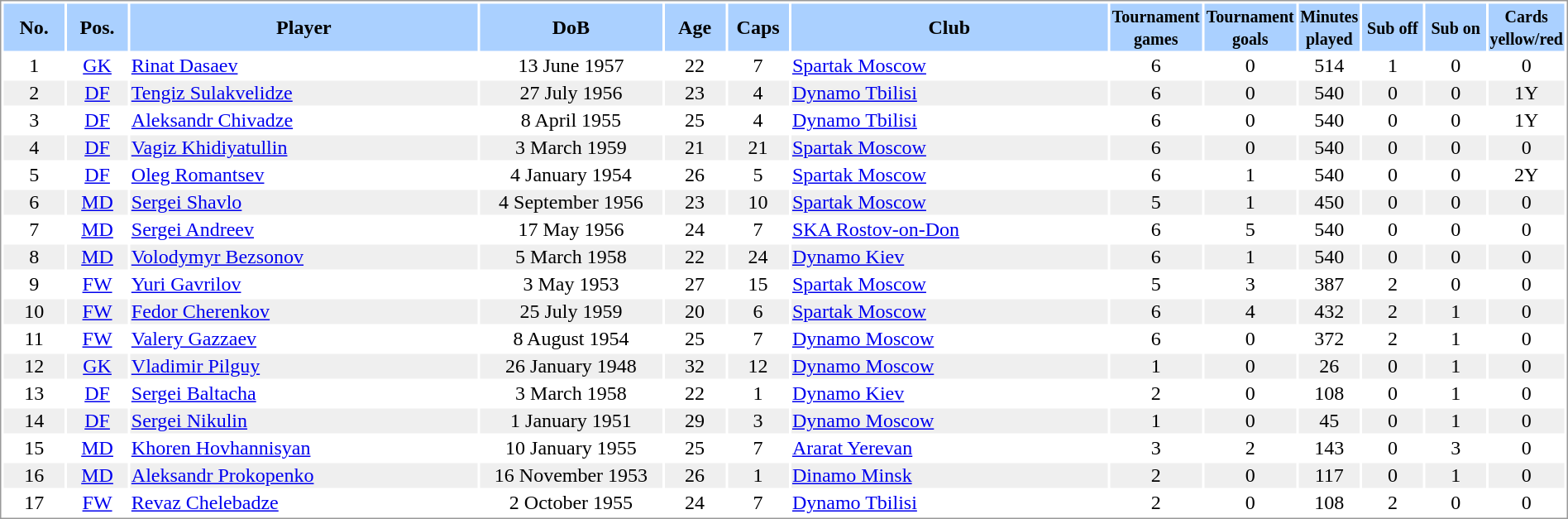<table border="0" width="100%" style="border: 1px solid #999; background-color:#FFFFFF; text-align:center">
<tr align="center" bgcolor="#AAD0FF">
<th width=4%>No.</th>
<th width=4%>Pos.</th>
<th width=23%>Player</th>
<th width=12%>DoB</th>
<th width=4%>Age</th>
<th width=4%>Caps</th>
<th width=21%>Club</th>
<th width=6%><small>Tournament<br>games</small></th>
<th width=6%><small>Tournament<br>goals</small></th>
<th width=4%><small>Minutes<br>played</small></th>
<th width=4%><small>Sub off</small></th>
<th width=4%><small>Sub on</small></th>
<th width=4%><small>Cards<br>yellow/red</small></th>
</tr>
<tr>
<td>1</td>
<td><a href='#'>GK</a></td>
<td align="left"><a href='#'>Rinat Dasaev</a></td>
<td>13 June 1957</td>
<td>22</td>
<td>7</td>
<td align="left"> <a href='#'>Spartak Moscow</a></td>
<td>6</td>
<td>0</td>
<td>514</td>
<td>1</td>
<td>0</td>
<td>0</td>
</tr>
<tr bgcolor="#EFEFEF">
<td>2</td>
<td><a href='#'>DF</a></td>
<td align="left"><a href='#'>Tengiz Sulakvelidze</a></td>
<td>27 July 1956</td>
<td>23</td>
<td>4</td>
<td align="left"> <a href='#'>Dynamo Tbilisi</a></td>
<td>6</td>
<td>0</td>
<td>540</td>
<td>0</td>
<td>0</td>
<td>1Y</td>
</tr>
<tr>
<td>3</td>
<td><a href='#'>DF</a></td>
<td align="left"><a href='#'>Aleksandr Chivadze</a></td>
<td>8 April 1955</td>
<td>25</td>
<td>4</td>
<td align="left"> <a href='#'>Dynamo Tbilisi</a></td>
<td>6</td>
<td>0</td>
<td>540</td>
<td>0</td>
<td>0</td>
<td>1Y</td>
</tr>
<tr bgcolor="#EFEFEF">
<td>4</td>
<td><a href='#'>DF</a></td>
<td align="left"><a href='#'>Vagiz Khidiyatullin</a></td>
<td>3 March 1959</td>
<td>21</td>
<td>21</td>
<td align="left"> <a href='#'>Spartak Moscow</a></td>
<td>6</td>
<td>0</td>
<td>540</td>
<td>0</td>
<td>0</td>
<td>0</td>
</tr>
<tr>
<td>5</td>
<td><a href='#'>DF</a></td>
<td align="left"><a href='#'>Oleg Romantsev</a></td>
<td>4 January 1954</td>
<td>26</td>
<td>5</td>
<td align="left"> <a href='#'>Spartak Moscow</a></td>
<td>6</td>
<td>1</td>
<td>540</td>
<td>0</td>
<td>0</td>
<td>2Y</td>
</tr>
<tr bgcolor="#EFEFEF">
<td>6</td>
<td><a href='#'>MD</a></td>
<td align="left"><a href='#'>Sergei Shavlo</a></td>
<td>4 September 1956</td>
<td>23</td>
<td>10</td>
<td align="left"> <a href='#'>Spartak Moscow</a></td>
<td>5</td>
<td>1</td>
<td>450</td>
<td>0</td>
<td>0</td>
<td>0</td>
</tr>
<tr>
<td>7</td>
<td><a href='#'>MD</a></td>
<td align="left"><a href='#'>Sergei Andreev</a></td>
<td>17 May 1956</td>
<td>24</td>
<td>7</td>
<td align="left"> <a href='#'>SKA Rostov-on-Don</a></td>
<td>6</td>
<td>5</td>
<td>540</td>
<td>0</td>
<td>0</td>
<td>0</td>
</tr>
<tr bgcolor="#EFEFEF">
<td>8</td>
<td><a href='#'>MD</a></td>
<td align="left"><a href='#'>Volodymyr Bezsonov</a></td>
<td>5 March 1958</td>
<td>22</td>
<td>24</td>
<td align="left"> <a href='#'>Dynamo Kiev</a></td>
<td>6</td>
<td>1</td>
<td>540</td>
<td>0</td>
<td>0</td>
<td>0</td>
</tr>
<tr>
<td>9</td>
<td><a href='#'>FW</a></td>
<td align="left"><a href='#'>Yuri Gavrilov</a></td>
<td>3 May 1953</td>
<td>27</td>
<td>15</td>
<td align="left"> <a href='#'>Spartak Moscow</a></td>
<td>5</td>
<td>3</td>
<td>387</td>
<td>2</td>
<td>0</td>
<td>0</td>
</tr>
<tr bgcolor="#EFEFEF">
<td>10</td>
<td><a href='#'>FW</a></td>
<td align="left"><a href='#'>Fedor Cherenkov</a></td>
<td>25 July 1959</td>
<td>20</td>
<td>6</td>
<td align="left"> <a href='#'>Spartak Moscow</a></td>
<td>6</td>
<td>4</td>
<td>432</td>
<td>2</td>
<td>1</td>
<td>0</td>
</tr>
<tr>
<td>11</td>
<td><a href='#'>FW</a></td>
<td align="left"><a href='#'>Valery Gazzaev</a></td>
<td>8 August 1954</td>
<td>25</td>
<td>7</td>
<td align="left"> <a href='#'>Dynamo Moscow</a></td>
<td>6</td>
<td>0</td>
<td>372</td>
<td>2</td>
<td>1</td>
<td>0</td>
</tr>
<tr bgcolor="#EFEFEF">
<td>12</td>
<td><a href='#'>GK</a></td>
<td align="left"><a href='#'>Vladimir Pilguy</a></td>
<td>26 January 1948</td>
<td>32</td>
<td>12</td>
<td align="left"> <a href='#'>Dynamo Moscow</a></td>
<td>1</td>
<td>0</td>
<td>26</td>
<td>0</td>
<td>1</td>
<td>0</td>
</tr>
<tr>
<td>13</td>
<td><a href='#'>DF</a></td>
<td align="left"><a href='#'>Sergei Baltacha</a></td>
<td>3 March 1958</td>
<td>22</td>
<td>1</td>
<td align="left"> <a href='#'>Dynamo Kiev</a></td>
<td>2</td>
<td>0</td>
<td>108</td>
<td>0</td>
<td>1</td>
<td>0</td>
</tr>
<tr bgcolor="#EFEFEF">
<td>14</td>
<td><a href='#'>DF</a></td>
<td align="left"><a href='#'>Sergei Nikulin</a></td>
<td>1 January 1951</td>
<td>29</td>
<td>3</td>
<td align="left"> <a href='#'>Dynamo Moscow</a></td>
<td>1</td>
<td>0</td>
<td>45</td>
<td>0</td>
<td>1</td>
<td>0</td>
</tr>
<tr>
<td>15</td>
<td><a href='#'>MD</a></td>
<td align="left"><a href='#'>Khoren Hovhannisyan</a></td>
<td>10 January 1955</td>
<td>25</td>
<td>7</td>
<td align="left"> <a href='#'>Ararat Yerevan</a></td>
<td>3</td>
<td>2</td>
<td>143</td>
<td>0</td>
<td>3</td>
<td>0</td>
</tr>
<tr bgcolor="#EFEFEF">
<td>16</td>
<td><a href='#'>MD</a></td>
<td align="left"><a href='#'>Aleksandr Prokopenko</a></td>
<td>16 November 1953</td>
<td>26</td>
<td>1</td>
<td align="left"> <a href='#'>Dinamo Minsk</a></td>
<td>2</td>
<td>0</td>
<td>117</td>
<td>0</td>
<td>1</td>
<td>0</td>
</tr>
<tr>
<td>17</td>
<td><a href='#'>FW</a></td>
<td align="left"><a href='#'>Revaz Chelebadze</a></td>
<td>2 October 1955</td>
<td>24</td>
<td>7</td>
<td align="left"> <a href='#'>Dynamo Tbilisi</a></td>
<td>2</td>
<td>0</td>
<td>108</td>
<td>2</td>
<td>0</td>
<td>0</td>
</tr>
</table>
